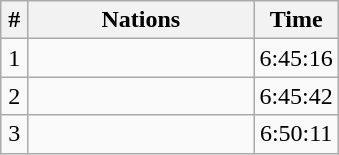<table class="wikitable" style="text-align:center;">
<tr>
<th width=8%>#</th>
<th width=67%>Nations</th>
<th width=25%>Time</th>
</tr>
<tr>
<td>1</td>
<td align="left"></td>
<td>6:45:16</td>
</tr>
<tr>
<td>2</td>
<td align="left"></td>
<td>6:45:42</td>
</tr>
<tr>
<td>3</td>
<td align="left"></td>
<td>6:50:11</td>
</tr>
</table>
